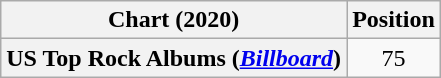<table class="wikitable plainrowheaders" style="text-align:center">
<tr>
<th>Chart (2020)</th>
<th>Position</th>
</tr>
<tr>
<th scope="row">US Top Rock Albums (<em><a href='#'>Billboard</a></em>)</th>
<td>75</td>
</tr>
</table>
